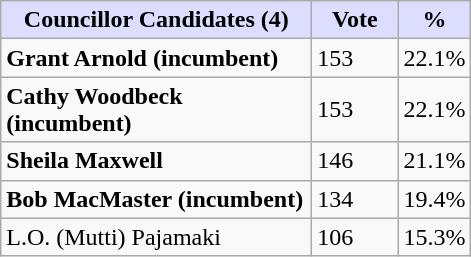<table class="wikitable">
<tr>
<th style="background:#ddf; width:200px;">Councillor Candidates (4)</th>
<th style="background:#ddf; width:50px;">Vote</th>
<th style="background:#ddf; width:30px;">%</th>
</tr>
<tr>
<td><strong>Grant Arnold (incumbent)</strong></td>
<td>153</td>
<td>22.1%</td>
</tr>
<tr>
<td><strong>Cathy Woodbeck (incumbent)</strong></td>
<td>153</td>
<td>22.1%</td>
</tr>
<tr>
<td><strong>Sheila Maxwell</strong></td>
<td>146</td>
<td>21.1%</td>
</tr>
<tr>
<td><strong>Bob MacMaster (incumbent)</strong></td>
<td>134</td>
<td>19.4%</td>
</tr>
<tr>
<td>L.O. (Mutti) Pajamaki</td>
<td>106</td>
<td>15.3%</td>
</tr>
</table>
